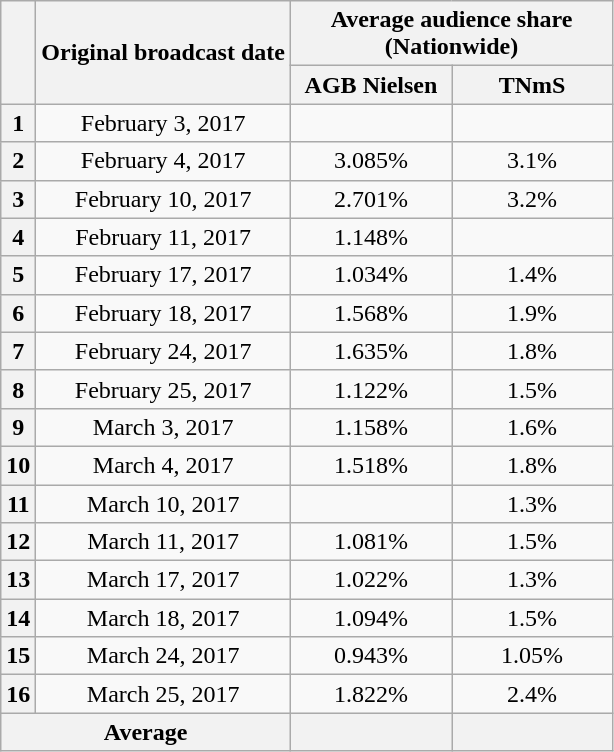<table class="wikitable" style="text-align:center">
<tr>
<th rowspan="2"></th>
<th rowspan="2">Original broadcast date</th>
<th colspan="2">Average audience share (Nationwide)</th>
</tr>
<tr>
<th width="100">AGB Nielsen</th>
<th width="100">TNmS</th>
</tr>
<tr>
<th>1</th>
<td>February 3, 2017</td>
<td></td>
<td></td>
</tr>
<tr>
<th>2</th>
<td>February 4, 2017</td>
<td>3.085%</td>
<td>3.1%</td>
</tr>
<tr>
<th>3</th>
<td>February 10, 2017</td>
<td>2.701%</td>
<td>3.2%</td>
</tr>
<tr>
<th>4</th>
<td>February 11, 2017</td>
<td>1.148%</td>
<td></td>
</tr>
<tr>
<th>5</th>
<td>February 17, 2017</td>
<td>1.034%</td>
<td>1.4%</td>
</tr>
<tr>
<th>6</th>
<td>February 18, 2017</td>
<td>1.568%</td>
<td>1.9%</td>
</tr>
<tr>
<th>7</th>
<td>February 24, 2017</td>
<td>1.635%</td>
<td>1.8%</td>
</tr>
<tr>
<th>8</th>
<td>February 25, 2017</td>
<td>1.122%</td>
<td>1.5%</td>
</tr>
<tr>
<th>9</th>
<td>March 3, 2017</td>
<td>1.158%</td>
<td>1.6%</td>
</tr>
<tr>
<th>10</th>
<td>March 4, 2017</td>
<td>1.518%</td>
<td>1.8%</td>
</tr>
<tr>
<th>11</th>
<td>March 10, 2017</td>
<td></td>
<td>1.3%</td>
</tr>
<tr>
<th>12</th>
<td>March 11, 2017</td>
<td>1.081%</td>
<td>1.5%</td>
</tr>
<tr>
<th>13</th>
<td>March 17, 2017</td>
<td>1.022%</td>
<td>1.3%</td>
</tr>
<tr>
<th>14</th>
<td>March 18, 2017</td>
<td>1.094%</td>
<td>1.5%</td>
</tr>
<tr>
<th>15</th>
<td>March 24, 2017</td>
<td>0.943%</td>
<td>1.05%</td>
</tr>
<tr>
<th>16</th>
<td>March 25, 2017</td>
<td>1.822%</td>
<td>2.4%</td>
</tr>
<tr>
<th colspan="2">Average</th>
<th></th>
<th></th>
</tr>
</table>
